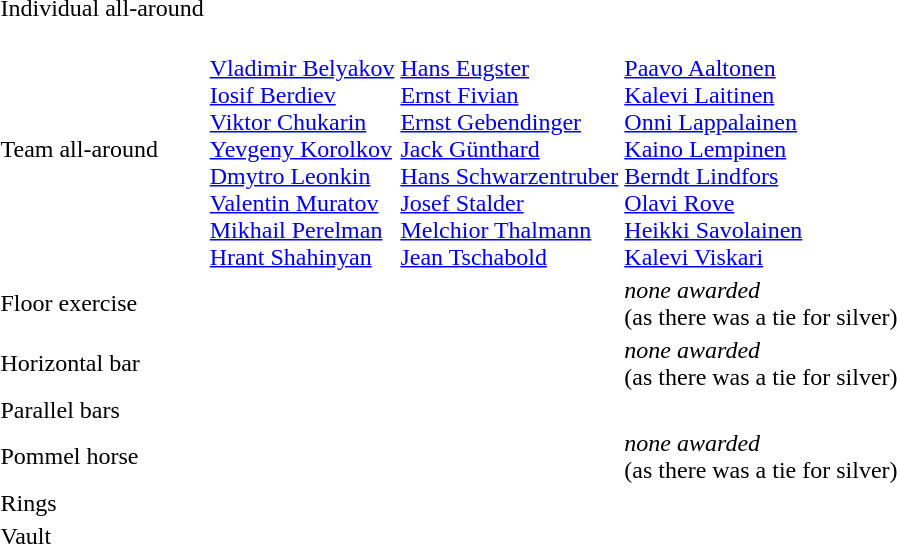<table>
<tr>
<td>Individual all-around<br></td>
<td></td>
<td></td>
<td></td>
</tr>
<tr>
<td>Team all-around<br></td>
<td><br><a href='#'>Vladimir Belyakov</a><br><a href='#'>Iosif Berdiev</a><br><a href='#'>Viktor Chukarin</a> <br><a href='#'>Yevgeny Korolkov</a><br><a href='#'>Dmytro Leonkin</a><br><a href='#'>Valentin Muratov</a><br><a href='#'>Mikhail Perelman</a><br><a href='#'>Hrant Shahinyan</a></td>
<td><br><a href='#'>Hans Eugster</a><br><a href='#'>Ernst Fivian</a><br><a href='#'>Ernst Gebendinger</a><br><a href='#'>Jack Günthard</a><br><a href='#'>Hans Schwarzentruber</a><br><a href='#'>Josef Stalder</a><br><a href='#'>Melchior Thalmann</a><br><a href='#'>Jean Tschabold</a></td>
<td><br><a href='#'>Paavo Aaltonen</a><br><a href='#'>Kalevi Laitinen</a><br><a href='#'>Onni Lappalainen</a> <br><a href='#'>Kaino Lempinen</a><br><a href='#'>Berndt Lindfors</a><br><a href='#'>Olavi Rove</a><br><a href='#'>Heikki Savolainen</a><br><a href='#'>Kalevi Viskari</a></td>
</tr>
<tr>
<td rowspan=2>Floor exercise<br></td>
<td rowspan=2></td>
<td></td>
<td rowspan=2><em>none awarded</em><br>(as there was a tie for silver)</td>
</tr>
<tr>
<td></td>
</tr>
<tr v>
<td rowspan=2>Horizontal bar<br></td>
<td rowspan=2></td>
<td></td>
<td rowspan=2><em>none awarded</em><br>(as there was a tie for silver)</td>
</tr>
<tr>
<td></td>
</tr>
<tr>
<td>Parallel bars<br></td>
<td></td>
<td></td>
<td></td>
</tr>
<tr>
<td rowspan=2>Pommel horse<br></td>
<td rowspan=2></td>
<td></td>
<td rowspan=2><em>none awarded</em><br>(as there was a tie for silver)</td>
</tr>
<tr>
<td></td>
</tr>
<tr>
<td rowspan=2>Rings<br></td>
<td rowspan=2></td>
<td rowspan=2></td>
<td></td>
</tr>
<tr>
<td></td>
</tr>
<tr>
<td rowspan=2>Vault<br></td>
<td rowspan=2></td>
<td rowspan=2></td>
<td></td>
</tr>
<tr>
<td></td>
</tr>
</table>
